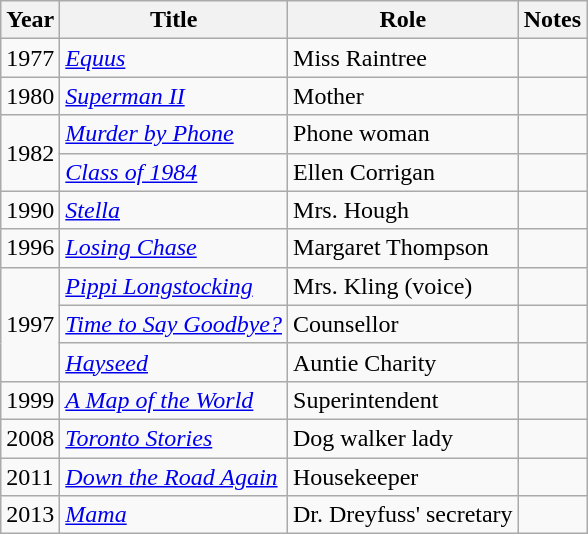<table class="wikitable sortable">
<tr>
<th>Year</th>
<th>Title</th>
<th>Role</th>
<th class="unsortable">Notes</th>
</tr>
<tr>
<td>1977</td>
<td><em><a href='#'>Equus</a></em></td>
<td>Miss Raintree</td>
<td></td>
</tr>
<tr>
<td>1980</td>
<td><em><a href='#'>Superman II</a></em></td>
<td>Mother</td>
<td></td>
</tr>
<tr>
<td rowspan=2>1982</td>
<td><em><a href='#'>Murder by Phone</a></em></td>
<td>Phone woman</td>
<td></td>
</tr>
<tr>
<td><em><a href='#'>Class of 1984</a></em></td>
<td>Ellen Corrigan</td>
<td></td>
</tr>
<tr>
<td>1990</td>
<td><em><a href='#'>Stella</a></em></td>
<td>Mrs. Hough</td>
<td></td>
</tr>
<tr>
<td>1996</td>
<td><em><a href='#'>Losing Chase</a></em></td>
<td>Margaret Thompson</td>
<td></td>
</tr>
<tr>
<td rowspan=3>1997</td>
<td><em><a href='#'>Pippi Longstocking</a></em></td>
<td>Mrs. Kling (voice)</td>
<td></td>
</tr>
<tr>
<td><em><a href='#'>Time to Say Goodbye?</a></em></td>
<td>Counsellor</td>
<td></td>
</tr>
<tr>
<td><em><a href='#'>Hayseed</a></em></td>
<td>Auntie Charity</td>
<td></td>
</tr>
<tr>
<td>1999</td>
<td data-sort-value="Map of the World, A"><em><a href='#'>A Map of the World</a></em></td>
<td>Superintendent</td>
<td></td>
</tr>
<tr>
<td>2008</td>
<td><em><a href='#'>Toronto Stories</a></em></td>
<td>Dog walker lady</td>
<td></td>
</tr>
<tr>
<td>2011</td>
<td><em><a href='#'>Down the Road Again</a></em></td>
<td>Housekeeper</td>
<td></td>
</tr>
<tr>
<td>2013</td>
<td><em><a href='#'>Mama</a></em></td>
<td>Dr. Dreyfuss' secretary</td>
<td></td>
</tr>
</table>
